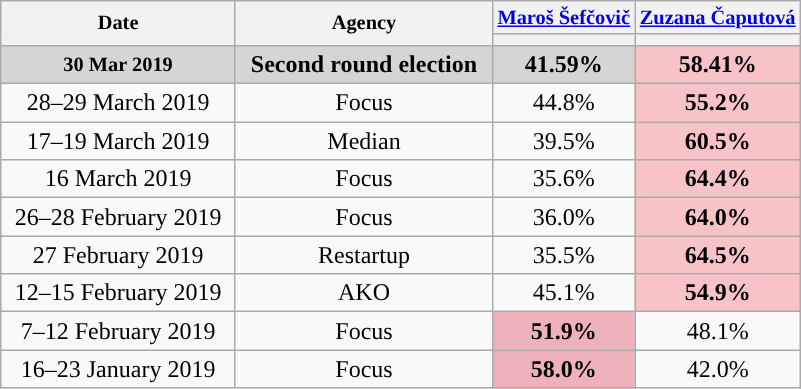<table class="wikitable" style="text-align:center;">
<tr style="font-size:85%;">
<th style="width:150px;" rowspan="2">Date</th>
<th style="width:165px;" rowspan="2">Agency</th>
<th><a href='#'>Maroš Šefčovič</a></th>
<th><a href='#'>Zuzana Čaputová</a></th>
</tr>
<tr>
<th style="background:"></th>
<th style="background:"></th>
</tr>
<tr>
<td style="font-size:85%; background:#D5D5D5"><strong>30 Mar 2019</strong></td>
<td style="background:#D5D5D5"><strong>Second round election</strong></td>
<td style="background:#D5D5D5"><strong>41.59%</strong></td>
<td style="background:#F8C3C7"><strong>58.41%</strong></td>
</tr>
<tr>
<td>28–29 March 2019</td>
<td>Focus</td>
<td>44.8%</td>
<td style="background:#F8C3C7"><strong>55.2%</strong></td>
</tr>
<tr>
<td>17–19 March 2019</td>
<td>Median</td>
<td>39.5%</td>
<td style="background:#F8C3C7"><strong>60.5%</strong></td>
</tr>
<tr>
<td>16 March 2019</td>
<td>Focus</td>
<td>35.6%</td>
<td style="background:#F8C3C7"><strong>64.4%</strong></td>
</tr>
<tr>
<td>26–28 February 2019</td>
<td>Focus</td>
<td>36.0%</td>
<td style="background:#F8C3C7"><strong>64.0%</strong></td>
</tr>
<tr>
<td>27 February 2019</td>
<td>Restartup</td>
<td>35.5%</td>
<td style="background:#F8C3C7"><strong>64.5%</strong></td>
</tr>
<tr>
<td>12–15 February 2019</td>
<td>AKO</td>
<td>45.1%</td>
<td style="background:#F8C3C7"><strong>54.9%</strong></td>
</tr>
<tr>
<td>7–12 February 2019</td>
<td>Focus</td>
<td style="background:#F0B2BA"><strong>51.9%</strong></td>
<td>48.1%</td>
</tr>
<tr>
<td>16–23 January 2019</td>
<td>Focus</td>
<td style="background:#F0B2BA"><strong>58.0%</strong></td>
<td>42.0%</td>
</tr>
</table>
